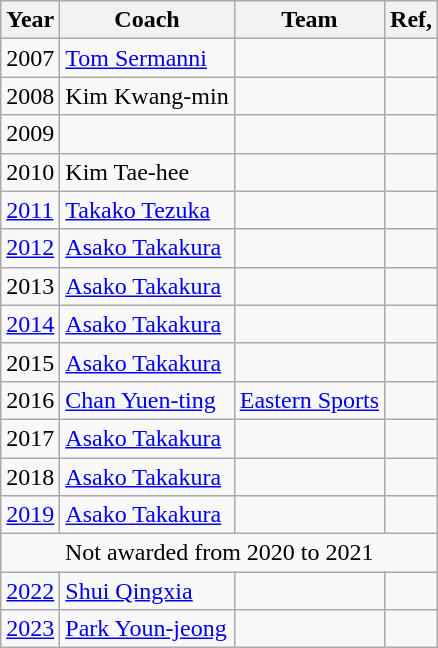<table class="wikitable">
<tr>
<th>Year</th>
<th>Coach</th>
<th>Team</th>
<th>Ref,</th>
</tr>
<tr>
<td>2007</td>
<td> <a href='#'>Tom Sermanni</a></td>
<td></td>
<td></td>
</tr>
<tr>
<td>2008</td>
<td> Kim Kwang-min</td>
<td></td>
<td></td>
</tr>
<tr>
<td>2009</td>
<td></td>
<td></td>
<td></td>
</tr>
<tr>
<td>2010</td>
<td> Kim Tae-hee</td>
<td></td>
<td></td>
</tr>
<tr>
<td><a href='#'>2011</a></td>
<td> <a href='#'>Takako Tezuka</a></td>
<td></td>
<td></td>
</tr>
<tr>
<td><a href='#'>2012</a></td>
<td> <a href='#'>Asako Takakura</a></td>
<td></td>
<td></td>
</tr>
<tr>
<td>2013</td>
<td> <a href='#'>Asako Takakura</a></td>
<td></td>
<td></td>
</tr>
<tr>
<td><a href='#'>2014</a></td>
<td> <a href='#'>Asako Takakura</a></td>
<td></td>
<td></td>
</tr>
<tr>
<td>2015</td>
<td> <a href='#'>Asako Takakura</a></td>
<td></td>
<td></td>
</tr>
<tr>
<td>2016</td>
<td> <a href='#'>Chan Yuen-ting</a></td>
<td> <a href='#'>Eastern Sports</a></td>
<td></td>
</tr>
<tr>
<td>2017</td>
<td> <a href='#'>Asako Takakura</a></td>
<td></td>
<td></td>
</tr>
<tr>
<td>2018</td>
<td> <a href='#'>Asako Takakura</a></td>
<td></td>
<td></td>
</tr>
<tr>
<td><a href='#'>2019</a></td>
<td> <a href='#'>Asako Takakura</a></td>
<td></td>
<td></td>
</tr>
<tr>
<td align="center" colspan="4">Not awarded from 2020 to 2021</td>
</tr>
<tr>
<td><a href='#'>2022</a></td>
<td> <a href='#'>Shui Qingxia</a></td>
<td></td>
<td></td>
</tr>
<tr>
<td><a href='#'>2023</a></td>
<td> <a href='#'>Park Youn-jeong</a></td>
<td></td>
<td></td>
</tr>
</table>
